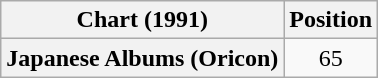<table class="wikitable plainrowheaders" style="text-align:center">
<tr>
<th scope="col">Chart (1991)</th>
<th scope="col">Position</th>
</tr>
<tr>
<th scope="row">Japanese Albums (Oricon)</th>
<td>65</td>
</tr>
</table>
